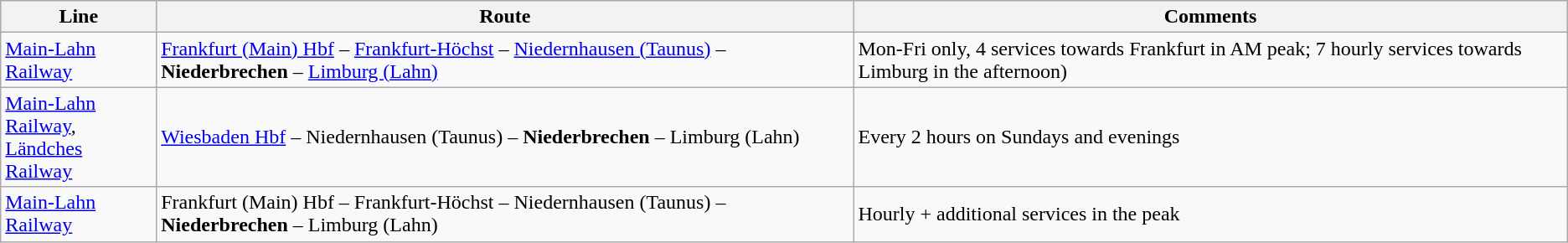<table class="wikitable">
<tr>
<th>Line</th>
<th>Route</th>
<th>Comments</th>
</tr>
<tr>
<td> <a href='#'>Main-Lahn Railway</a></td>
<td><a href='#'>Frankfurt (Main) Hbf</a> – <a href='#'>Frankfurt-Höchst</a> – <a href='#'>Niedernhausen (Taunus)</a> – <strong>Niederbrechen</strong> – <a href='#'>Limburg (Lahn)</a></td>
<td>Mon-Fri only, 4 services towards Frankfurt in AM peak; 7 hourly services towards Limburg in the afternoon)</td>
</tr>
<tr>
<td> <a href='#'>Main-Lahn Railway</a>,<br> <a href='#'>Ländches Railway</a></td>
<td><a href='#'>Wiesbaden Hbf</a> – Niedernhausen (Taunus) – <strong>Niederbrechen</strong> – Limburg (Lahn)</td>
<td>Every 2 hours on Sundays and evenings</td>
</tr>
<tr>
<td> <a href='#'>Main-Lahn Railway</a></td>
<td>Frankfurt (Main) Hbf – Frankfurt-Höchst – Niedernhausen (Taunus) – <strong>Niederbrechen</strong> – Limburg (Lahn)</td>
<td>Hourly + additional services in the peak</td>
</tr>
</table>
